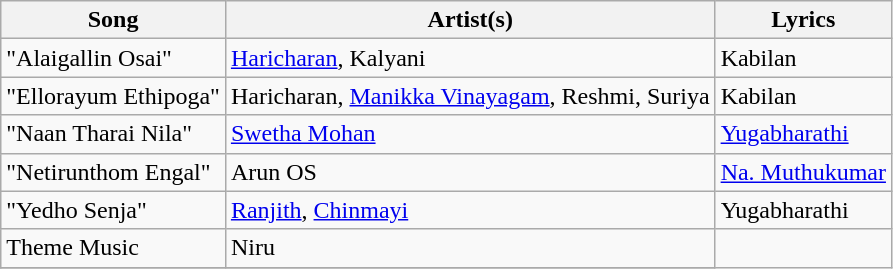<table class="wikitable">
<tr>
<th>Song</th>
<th>Artist(s)</th>
<th>Lyrics</th>
</tr>
<tr>
<td>"Alaigallin Osai"</td>
<td><a href='#'>Haricharan</a>, Kalyani</td>
<td>Kabilan</td>
</tr>
<tr>
<td>"Ellorayum Ethipoga"</td>
<td>Haricharan, <a href='#'>Manikka Vinayagam</a>, Reshmi, Suriya</td>
<td>Kabilan</td>
</tr>
<tr>
<td>"Naan Tharai Nila"</td>
<td><a href='#'>Swetha Mohan</a></td>
<td><a href='#'>Yugabharathi</a></td>
</tr>
<tr>
<td>"Netirunthom Engal"</td>
<td>Arun OS</td>
<td><a href='#'>Na. Muthukumar</a></td>
</tr>
<tr>
<td>"Yedho Senja"</td>
<td><a href='#'>Ranjith</a>, <a href='#'>Chinmayi</a></td>
<td>Yugabharathi</td>
</tr>
<tr>
<td>Theme Music</td>
<td>Niru</td>
</tr>
<tr>
</tr>
</table>
